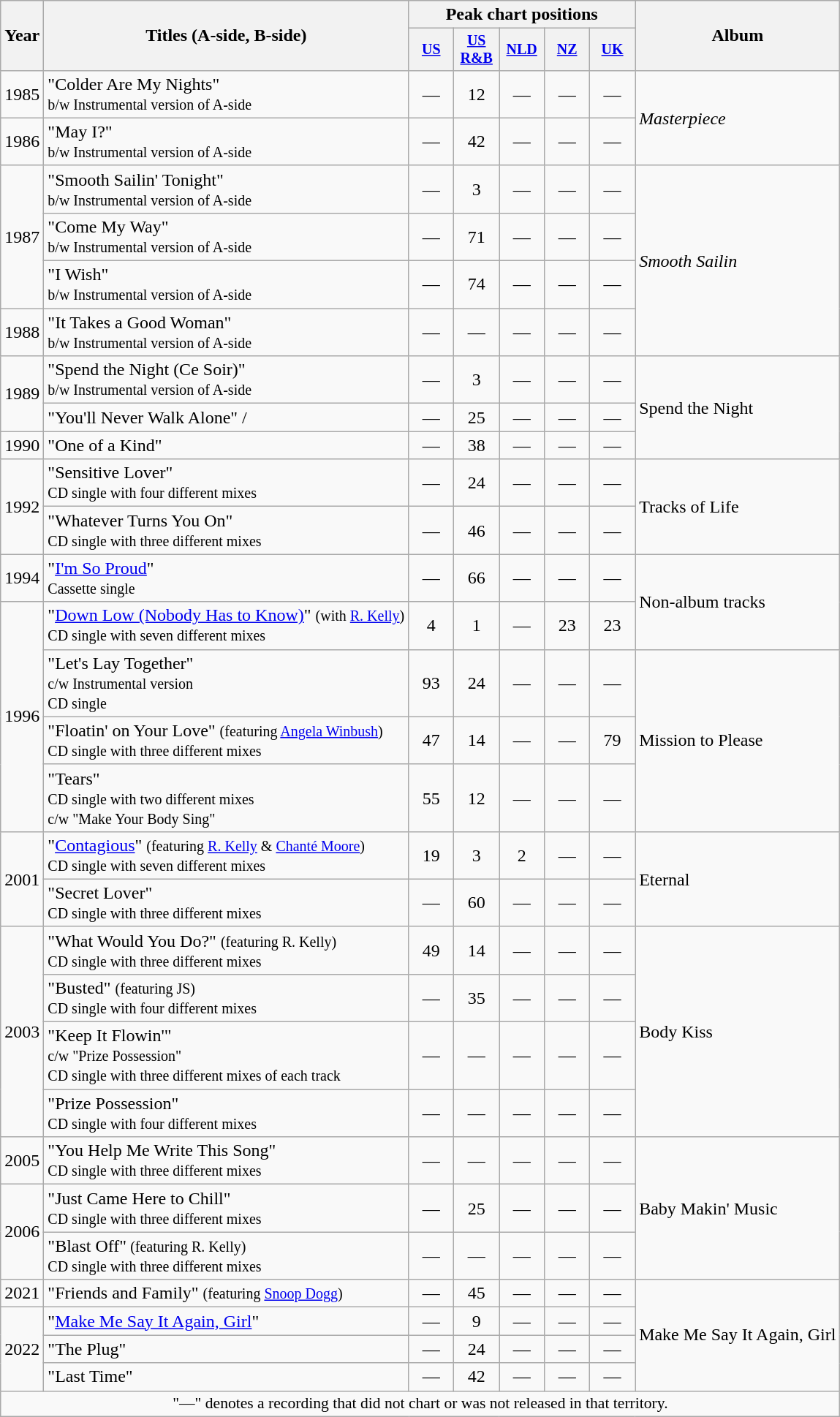<table class="wikitable" style="text-align:center;">
<tr>
<th rowspan="2">Year</th>
<th rowspan="2">Titles (A-side, B-side)</th>
<th colspan="5">Peak chart positions</th>
<th rowspan="2">Album</th>
</tr>
<tr style="font-size:smaller;">
<th width="35"><a href='#'>US</a><br></th>
<th width="35"><a href='#'>US<br>R&B</a><br></th>
<th width="35"><a href='#'>NLD</a><br></th>
<th width="35"><a href='#'>NZ</a><br></th>
<th width="35"><a href='#'>UK</a><br></th>
</tr>
<tr>
<td>1985</td>
<td align="left">"Colder Are My Nights"<br><small>b/w Instrumental version of A-side</small></td>
<td>—</td>
<td>12</td>
<td>—</td>
<td>—</td>
<td>—</td>
<td align="left" rowspan="2"><em>Masterpiece</em></td>
</tr>
<tr>
<td>1986</td>
<td align="left">"May I?"<br><small>b/w Instrumental version of A-side</small></td>
<td>—</td>
<td>42</td>
<td>—</td>
<td>—</td>
<td>—</td>
</tr>
<tr>
<td rowspan="3">1987</td>
<td align="left">"Smooth Sailin' Tonight"<br><small>b/w Instrumental version of A-side</small></td>
<td>—</td>
<td>3</td>
<td>—</td>
<td>—</td>
<td>—</td>
<td align="left" rowspan="4"><em>Smooth Sailin<strong></td>
</tr>
<tr>
<td align="left">"Come My Way"<br><small>b/w Instrumental version of A-side</small></td>
<td>—</td>
<td>71</td>
<td>—</td>
<td>—</td>
<td>—</td>
</tr>
<tr>
<td align="left">"I Wish"<br><small>b/w Instrumental version of A-side</small></td>
<td>—</td>
<td>74</td>
<td>—</td>
<td>—</td>
<td>—</td>
</tr>
<tr>
<td>1988</td>
<td align="left">"It Takes a Good Woman"<br><small>b/w Instrumental version of A-side</small></td>
<td>—</td>
<td>—</td>
<td>—</td>
<td>—</td>
<td>—</td>
</tr>
<tr>
<td rowspan="2">1989</td>
<td align="left">"Spend the Night (Ce Soir)"<br><small>b/w Instrumental version of A-side</small></td>
<td>—</td>
<td>3</td>
<td>—</td>
<td>—</td>
<td>—</td>
<td align="left" rowspan="3"></em>Spend the Night<em></td>
</tr>
<tr>
<td align="left">"You'll Never Walk Alone" /</td>
<td>—</td>
<td>25</td>
<td>—</td>
<td>—</td>
<td>—</td>
</tr>
<tr>
<td>1990</td>
<td align="left">"One of a Kind"</td>
<td>—</td>
<td>38</td>
<td>—</td>
<td>—</td>
<td>—</td>
</tr>
<tr>
<td rowspan="2">1992</td>
<td align="left">"Sensitive Lover"<br><small>CD single with four different mixes</small></td>
<td>—</td>
<td>24</td>
<td>—</td>
<td>—</td>
<td>—</td>
<td align="left" rowspan="2"></em>Tracks of Life<em></td>
</tr>
<tr>
<td align="left">"Whatever Turns You On"<br><small>CD single with three different mixes</small></td>
<td>—</td>
<td>46</td>
<td>—</td>
<td>—</td>
<td>—</td>
</tr>
<tr>
<td>1994</td>
<td align="left">"<a href='#'>I'm So Proud</a>"<br><small>Cassette single</small></td>
<td>—</td>
<td>66</td>
<td>—</td>
<td>—</td>
<td>—</td>
<td align="left" rowspan="2">Non-album tracks</td>
</tr>
<tr>
<td rowspan="4">1996</td>
<td align="left">"<a href='#'>Down Low (Nobody Has to Know)</a>" <small>(with <a href='#'>R. Kelly</a>)</small><br><small>CD single with seven different mixes</small></td>
<td>4</td>
<td>1</td>
<td>—</td>
<td>23</td>
<td>23</td>
</tr>
<tr>
<td align="left">"Let's Lay Together"<br><small>c/w Instrumental version<br>CD single</small></td>
<td>93</td>
<td>24</td>
<td>—</td>
<td>—</td>
<td>—</td>
<td align="left" rowspan="3"></em>Mission to Please<em></td>
</tr>
<tr>
<td align="left">"Floatin' on Your Love" <small>(featuring <a href='#'>Angela Winbush</a>)</small><br><small>CD single with three different mixes</small></td>
<td>47</td>
<td>14</td>
<td>—</td>
<td>—</td>
<td>79</td>
</tr>
<tr>
<td align="left">"Tears"<br><small>CD single with two different mixes<br>c/w "Make Your Body Sing" </small></td>
<td>55</td>
<td>12</td>
<td>—</td>
<td>—</td>
<td>—</td>
</tr>
<tr>
<td rowspan="2">2001</td>
<td align="left">"<a href='#'>Contagious</a>" <small>(featuring <a href='#'>R. Kelly</a> & <a href='#'>Chanté Moore</a>)</small><br><small>CD single with seven different mixes</small></td>
<td>19</td>
<td>3</td>
<td>2</td>
<td>—</td>
<td>—</td>
<td align="left" rowspan="2"></em>Eternal<em></td>
</tr>
<tr>
<td align="left">"Secret Lover"<br><small>CD single with three different mixes </small></td>
<td>—</td>
<td>60</td>
<td>—</td>
<td>—</td>
<td>—</td>
</tr>
<tr>
<td rowspan="4">2003</td>
<td align="left">"What Would You Do?" <small>(featuring R. Kelly)</small><br><small>CD single with three different mixes</small></td>
<td>49</td>
<td>14</td>
<td>—</td>
<td>—</td>
<td>—</td>
<td align="left" rowspan="4"></em>Body Kiss<em></td>
</tr>
<tr>
<td align="left">"Busted" <small>(featuring JS)</small><br><small>CD single with four different mixes</small></td>
<td>—</td>
<td>35</td>
<td>—</td>
<td>—</td>
<td>—</td>
</tr>
<tr>
<td align="left">"Keep It Flowin'"<br><small>c/w "Prize Possession"<br>CD single with three different mixes of each track</small></td>
<td>—</td>
<td>—</td>
<td>—</td>
<td>—</td>
<td>—</td>
</tr>
<tr>
<td align="left">"Prize Possession"<br><small>CD single with four different mixes</small></td>
<td>—</td>
<td>—</td>
<td>—</td>
<td>—</td>
<td>—</td>
</tr>
<tr>
<td>2005</td>
<td align="left">"You Help Me Write This Song"<br><small>CD single with three different mixes</small></td>
<td>—</td>
<td>—</td>
<td>—</td>
<td>—</td>
<td>—</td>
<td align="left" rowspan="3"></em>Baby Makin' Music<em></td>
</tr>
<tr>
<td rowspan="2">2006</td>
<td align="left">"Just Came Here to Chill"<br><small>CD single with three different mixes</small></td>
<td>—</td>
<td>25</td>
<td>—</td>
<td>—</td>
<td>—</td>
</tr>
<tr>
<td align="left">"Blast Off"<small> (featuring R. Kelly)<br>CD single with three different mixes</small></td>
<td>—</td>
<td>—</td>
<td>—</td>
<td>—</td>
<td>—</td>
</tr>
<tr>
<td rowspan="1">2021</td>
<td align="left">"Friends and Family" <small>(featuring <a href='#'>Snoop Dogg</a>)</small><br></td>
<td>—</td>
<td>45</td>
<td>—</td>
<td>—</td>
<td>—</td>
<td align="left" rowspan="4"></em>Make Me Say It Again, Girl<em></td>
</tr>
<tr>
<td rowspan="3">2022</td>
<td align="left">"<a href='#'>Make Me Say It Again, Girl</a>"<br></td>
<td>—</td>
<td>9</td>
<td>—</td>
<td>—</td>
<td>—</td>
</tr>
<tr>
<td align="left">"The Plug"</td>
<td>—</td>
<td>24</td>
<td>—</td>
<td>—</td>
<td>—</td>
</tr>
<tr>
<td align="left">"Last Time"</td>
<td>—</td>
<td>42</td>
<td>—</td>
<td>—</td>
<td>—</td>
</tr>
<tr>
<td colspan="16" style="font-size:90%">"—" denotes a recording that did not chart or was not released in that territory.</td>
</tr>
</table>
